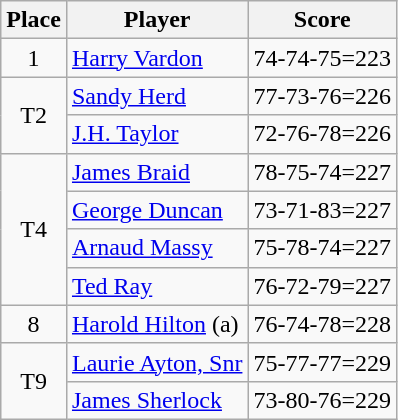<table class=wikitable>
<tr>
<th>Place</th>
<th>Player</th>
<th>Score</th>
</tr>
<tr>
<td align=center>1</td>
<td> <a href='#'>Harry Vardon</a></td>
<td>74-74-75=223</td>
</tr>
<tr>
<td rowspan=2 align=center>T2</td>
<td> <a href='#'>Sandy Herd</a></td>
<td>77-73-76=226</td>
</tr>
<tr>
<td> <a href='#'>J.H. Taylor</a></td>
<td>72-76-78=226</td>
</tr>
<tr>
<td rowspan=4 align=center>T4</td>
<td> <a href='#'>James Braid</a></td>
<td>78-75-74=227</td>
</tr>
<tr>
<td> <a href='#'>George Duncan</a></td>
<td>73-71-83=227</td>
</tr>
<tr>
<td> <a href='#'>Arnaud Massy</a></td>
<td>75-78-74=227</td>
</tr>
<tr>
<td> <a href='#'>Ted Ray</a></td>
<td>76-72-79=227</td>
</tr>
<tr>
<td align=center>8</td>
<td> <a href='#'>Harold Hilton</a> (a)</td>
<td>76-74-78=228</td>
</tr>
<tr>
<td rowspan=2 align=center>T9</td>
<td> <a href='#'>Laurie Ayton, Snr</a></td>
<td>75-77-77=229</td>
</tr>
<tr>
<td> <a href='#'>James Sherlock</a></td>
<td>73-80-76=229</td>
</tr>
</table>
